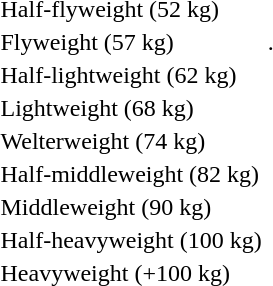<table>
<tr>
<td rowspan=2>Half-flyweight (52 kg)<br></td>
<td rowspan=2></td>
<td rowspan=2></td>
<td></td>
</tr>
<tr>
<td></td>
</tr>
<tr>
<td rowspan=2>Flyweight (57 kg)<br></td>
<td rowspan=2><s></s>.</td>
<td rowspan=2></td>
<td></td>
</tr>
<tr>
<td></td>
</tr>
<tr>
<td rowspan=2>Half-lightweight (62 kg)<br></td>
<td rowspan=2></td>
<td rowspan=2></td>
<td></td>
</tr>
<tr>
<td></td>
</tr>
<tr>
<td rowspan=2>Lightweight (68 kg)<br></td>
<td rowspan=2></td>
<td rowspan=2></td>
<td></td>
</tr>
<tr>
<td></td>
</tr>
<tr>
<td rowspan=2>Welterweight (74 kg)<br></td>
<td rowspan=2></td>
<td rowspan=2></td>
<td></td>
</tr>
<tr>
<td></td>
</tr>
<tr>
<td rowspan=2>Half-middleweight (82 kg)<br></td>
<td rowspan=2></td>
<td rowspan=2></td>
<td></td>
</tr>
<tr>
<td></td>
</tr>
<tr>
<td rowspan=2>Middleweight (90 kg)<br></td>
<td rowspan=2></td>
<td rowspan=2></td>
<td></td>
</tr>
<tr>
<td></td>
</tr>
<tr>
<td rowspan=2>Half-heavyweight (100 kg)<br></td>
<td rowspan=2></td>
<td rowspan=2></td>
<td></td>
</tr>
<tr>
<td></td>
</tr>
<tr>
<td rowspan=2>Heavyweight (+100 kg)<br></td>
<td rowspan=2></td>
<td rowspan=2></td>
<td></td>
</tr>
<tr>
<td></td>
</tr>
</table>
